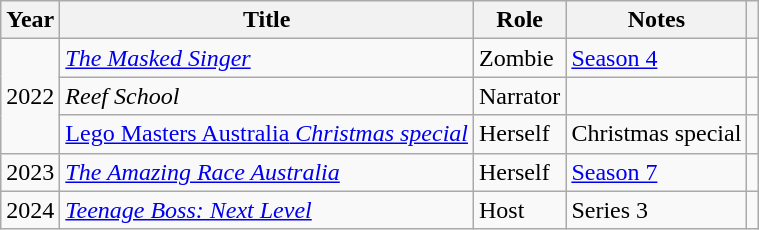<table class="wikitable sortable">
<tr>
<th scope="col">Year</th>
<th scope="col">Title</th>
<th scope="col">Role</th>
<th scope="col" class="unsortable">Notes</th>
<th scope="col" class="unsortable"></th>
</tr>
<tr>
<td Rowspan="3">2022</td>
<td><em><a href='#'>The Masked Singer</a></em></td>
<td>Zombie</td>
<td><a href='#'>Season 4</a></td>
<td></td>
</tr>
<tr>
<td><em>Reef School</em></td>
<td>Narrator</td>
<td></td>
<td></td>
</tr>
<tr>
<td><em><a href='#'></em>Lego Masters Australia<em> Christmas special</a></em></td>
<td>Herself</td>
<td>Christmas special</td>
<td></td>
</tr>
<tr>
<td>2023</td>
<td><em><a href='#'>The Amazing Race Australia</a></em></td>
<td>Herself</td>
<td><a href='#'>Season 7</a></td>
<td></td>
</tr>
<tr>
<td>2024</td>
<td><em><a href='#'>Teenage Boss: Next Level</a></em></td>
<td>Host</td>
<td>Series 3</td>
<td></td>
</tr>
</table>
